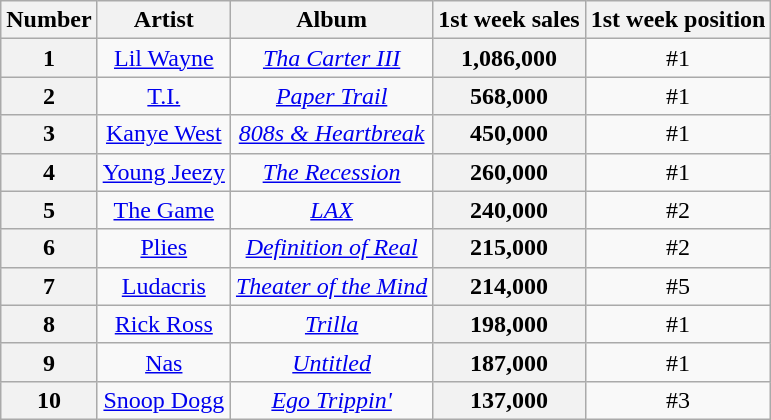<table class="wikitable">
<tr>
<th style="text-align:center;">Number</th>
<th style="text-align:center;">Artist</th>
<th style="text-align:center;">Album</th>
<th style="text-align:center;">1st week sales</th>
<th style="text-align:center;">1st week position</th>
</tr>
<tr>
<th style="text-align:center;">1</th>
<td style="text-align:center;"><a href='#'>Lil Wayne</a></td>
<td style="text-align:center;"><em><a href='#'>Tha Carter III</a></em></td>
<th style="text-align:center;">1,086,000</th>
<td style="text-align:center;">#1</td>
</tr>
<tr>
<th style="text-align:center;">2</th>
<td style="text-align:center;"><a href='#'>T.I.</a></td>
<td style="text-align:center;"><em><a href='#'>Paper Trail</a></em></td>
<th style="text-align:center;">568,000</th>
<td style="text-align:center;">#1</td>
</tr>
<tr>
<th style="text-align:center;">3</th>
<td style="text-align:center;"><a href='#'>Kanye West</a></td>
<td style="text-align:center;"><em><a href='#'>808s & Heartbreak</a></em></td>
<th style="text-align:center;">450,000</th>
<td style="text-align:center;">#1</td>
</tr>
<tr>
<th style="text-align:center;">4</th>
<td style="text-align:center;"><a href='#'>Young Jeezy</a></td>
<td style="text-align:center;"><em><a href='#'>The Recession</a></em></td>
<th style="text-align:center;">260,000</th>
<td style="text-align:center;">#1</td>
</tr>
<tr>
<th style="text-align:center;">5</th>
<td style="text-align:center;"><a href='#'>The Game</a></td>
<td style="text-align:center;"><em><a href='#'>LAX</a></em></td>
<th style="text-align:center;">240,000</th>
<td style="text-align:center;">#2</td>
</tr>
<tr>
<th style="text-align:center;">6</th>
<td style="text-align:center;"><a href='#'>Plies</a></td>
<td style="text-align:center;"><em><a href='#'>Definition of Real</a></em></td>
<th style="text-align:center;">215,000</th>
<td style="text-align:center;">#2</td>
</tr>
<tr>
<th style="text-align:center;">7</th>
<td style="text-align:center;"><a href='#'>Ludacris</a></td>
<td style="text-align:center;"><em><a href='#'>Theater of the Mind</a></em></td>
<th style="text-align:center;">214,000</th>
<td style="text-align:center;">#5</td>
</tr>
<tr>
<th style="text-align:center;">8</th>
<td style="text-align:center;"><a href='#'>Rick Ross</a></td>
<td style="text-align:center;"><em><a href='#'>Trilla</a></em></td>
<th style="text-align:center;">198,000</th>
<td style="text-align:center;">#1</td>
</tr>
<tr>
<th style="text-align:center;">9</th>
<td style="text-align:center;"><a href='#'>Nas</a></td>
<td style="text-align:center;"><em><a href='#'>Untitled</a></em></td>
<th style="text-align:center;">187,000</th>
<td style="text-align:center;">#1</td>
</tr>
<tr>
<th style="text-align:center;">10</th>
<td style="text-align:center;"><a href='#'>Snoop Dogg</a></td>
<td style="text-align:center;"><em><a href='#'>Ego Trippin'</a></em></td>
<th style="text-align:center;">137,000</th>
<td style="text-align:center;">#3</td>
</tr>
</table>
